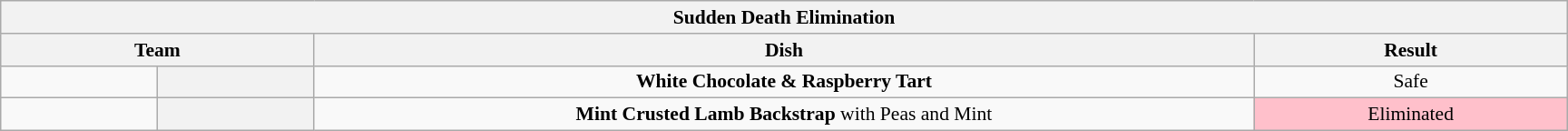<table class="wikitable plainrowheaders" style="margin: 1em auto; text-align:center; font-size:90%; width:80em;">
<tr>
<th colspan="4" >Sudden Death Elimination</th>
</tr>
<tr>
<th style="width:20%;" colspan="2">Team</th>
<th style="width:60%;">Dish</th>
<th style="width:20%;">Result</th>
</tr>
<tr>
<td></td>
<th style="text-align:centre"></th>
<td><strong>White Chocolate & Raspberry Tart</strong></td>
<td>Safe</td>
</tr>
<tr>
<td></td>
<th style="text-align:centre"></th>
<td><strong>Mint Crusted Lamb Backstrap</strong> with Peas and Mint</td>
<td bgcolor="pink">Eliminated</td>
</tr>
</table>
